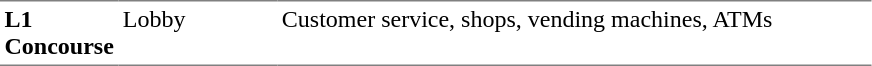<table table border=0 cellspacing=0 cellpadding=3>
<tr>
<td style="border-bottom:solid 1px gray; border-top:solid 1px gray;" valign=top width=50><strong>L1<br>Concourse</strong></td>
<td style="border-bottom:solid 1px gray; border-top:solid 1px gray;" valign=top width=100>Lobby</td>
<td style="border-bottom:solid 1px gray; border-top:solid 1px gray;" valign=top width=390>Customer service, shops, vending machines, ATMs</td>
</tr>
</table>
